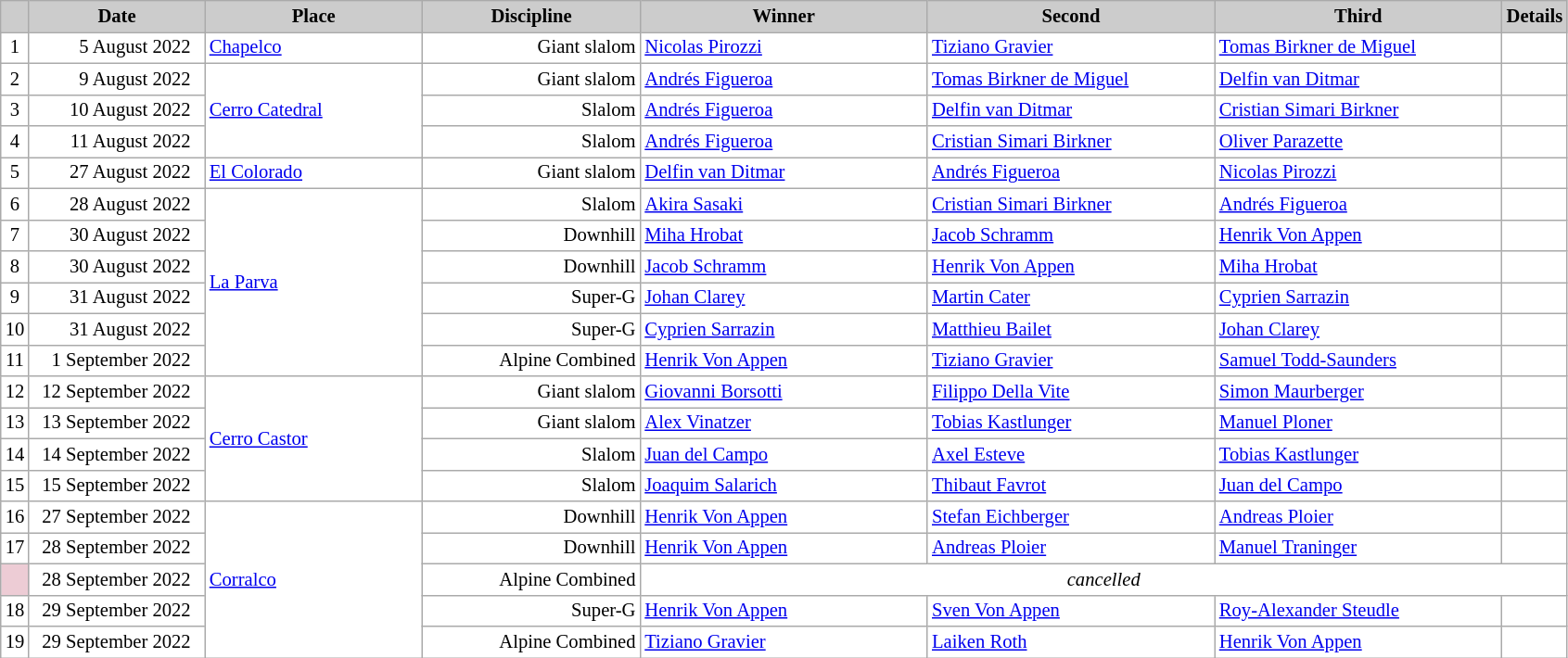<table class="wikitable plainrowheaders" style="background:#fff; font-size:86%; line-height:16px; border:grey solid 1px; border-collapse:collapse;">
<tr style="background:#ccc; text-align:center;">
<th scope="col" style="background:#ccc; width=30 px;"></th>
<th scope="col" style="background:#ccc; width:120px;">Date</th>
<th scope="col" style="background:#ccc; width:150px;">Place</th>
<th scope="col" style="background:#ccc; width:150px;">Discipline</th>
<th scope="col" style="background:#ccc; width:200px;">Winner</th>
<th scope="col" style="background:#ccc; width:200px;">Second</th>
<th scope="col" style="background:#ccc; width:200px;">Third</th>
<th scope="col" style="background:#ccc; width:10px;">Details</th>
</tr>
<tr>
<td align=center>1</td>
<td align=right>5 August 2022  </td>
<td> <a href='#'>Chapelco</a></td>
<td align=right>Giant slalom</td>
<td> <a href='#'>Nicolas Pirozzi</a></td>
<td> <a href='#'>Tiziano Gravier</a></td>
<td> <a href='#'>Tomas Birkner de Miguel</a></td>
<td></td>
</tr>
<tr>
<td align="center">2</td>
<td align="right">9 August 2022  </td>
<td rowspan="3"> <a href='#'>Cerro Catedral</a></td>
<td align="right">Giant slalom</td>
<td> <a href='#'>Andrés Figueroa</a></td>
<td> <a href='#'>Tomas Birkner de Miguel</a></td>
<td> <a href='#'>Delfin van Ditmar</a></td>
<td></td>
</tr>
<tr>
<td align="center">3</td>
<td align="right">10 August 2022  </td>
<td align="right">Slalom</td>
<td> <a href='#'>Andrés Figueroa</a></td>
<td> <a href='#'>Delfin van Ditmar</a></td>
<td> <a href='#'>Cristian Simari Birkner</a></td>
<td></td>
</tr>
<tr>
<td align="center">4</td>
<td align="right">11 August 2022  </td>
<td align="right">Slalom</td>
<td> <a href='#'>Andrés Figueroa</a></td>
<td> <a href='#'>Cristian Simari Birkner</a></td>
<td> <a href='#'>Oliver Parazette</a></td>
<td></td>
</tr>
<tr>
<td align="center">5</td>
<td align="right">27 August 2022  </td>
<td> <a href='#'>El Colorado</a></td>
<td align="right">Giant slalom</td>
<td> <a href='#'>Delfin van Ditmar</a></td>
<td> <a href='#'>Andrés Figueroa</a></td>
<td> <a href='#'>Nicolas Pirozzi</a></td>
<td></td>
</tr>
<tr>
<td align="center">6</td>
<td align="right">28 August 2022  </td>
<td rowspan="6"> <a href='#'>La Parva</a></td>
<td align="right">Slalom</td>
<td> <a href='#'>Akira Sasaki</a></td>
<td> <a href='#'>Cristian Simari Birkner</a></td>
<td> <a href='#'>Andrés Figueroa</a></td>
<td></td>
</tr>
<tr>
<td align="center">7</td>
<td align="right">30 August 2022  </td>
<td align="right">Downhill</td>
<td> <a href='#'>Miha Hrobat</a></td>
<td> <a href='#'>Jacob Schramm</a></td>
<td> <a href='#'>Henrik Von Appen</a></td>
<td></td>
</tr>
<tr>
<td align="center">8</td>
<td align="right">30 August 2022  </td>
<td align="right">Downhill</td>
<td> <a href='#'>Jacob Schramm</a></td>
<td> <a href='#'>Henrik Von Appen</a></td>
<td> <a href='#'>Miha Hrobat</a></td>
<td></td>
</tr>
<tr>
<td align="center">9</td>
<td align="right">31 August 2022  </td>
<td align="right">Super-G</td>
<td> <a href='#'>Johan Clarey</a></td>
<td> <a href='#'>Martin Cater</a></td>
<td> <a href='#'>Cyprien Sarrazin</a></td>
<td></td>
</tr>
<tr>
<td align="center">10</td>
<td align="right">31 August 2022  </td>
<td align="right">Super-G</td>
<td> <a href='#'>Cyprien Sarrazin</a></td>
<td> <a href='#'>Matthieu Bailet</a></td>
<td> <a href='#'>Johan Clarey</a></td>
<td></td>
</tr>
<tr>
<td align="center">11</td>
<td align="right">1 September 2022  </td>
<td align="right">Alpine Combined</td>
<td> <a href='#'>Henrik Von Appen</a></td>
<td> <a href='#'>Tiziano Gravier</a></td>
<td> <a href='#'>Samuel Todd-Saunders</a></td>
<td></td>
</tr>
<tr>
<td align="center">12</td>
<td align="right">12 September 2022  </td>
<td rowspan="4"> <a href='#'>Cerro Castor</a></td>
<td align="right">Giant slalom</td>
<td> <a href='#'>Giovanni Borsotti</a></td>
<td> <a href='#'>Filippo Della Vite</a></td>
<td> <a href='#'>Simon Maurberger</a></td>
<td></td>
</tr>
<tr>
<td align="center">13</td>
<td align="right">13 September 2022  </td>
<td align="right">Giant slalom</td>
<td> <a href='#'>Alex Vinatzer</a></td>
<td> <a href='#'>Tobias Kastlunger</a></td>
<td> <a href='#'>Manuel Ploner</a></td>
<td></td>
</tr>
<tr>
<td align="center">14</td>
<td align="right">14 September 2022  </td>
<td align="right">Slalom</td>
<td> <a href='#'>Juan del Campo</a></td>
<td> <a href='#'>Axel Esteve</a></td>
<td> <a href='#'>Tobias Kastlunger</a></td>
<td></td>
</tr>
<tr>
<td align="center">15</td>
<td align="right">15 September 2022  </td>
<td align="right">Slalom</td>
<td> <a href='#'>Joaquim Salarich</a></td>
<td> <a href='#'>Thibaut Favrot</a></td>
<td> <a href='#'>Juan del Campo</a></td>
<td></td>
</tr>
<tr>
<td align="center">16</td>
<td align="right">27 September 2022  </td>
<td rowspan="6"> <a href='#'>Corralco</a></td>
<td align="right">Downhill</td>
<td> <a href='#'>Henrik Von Appen</a></td>
<td> <a href='#'>Stefan Eichberger</a></td>
<td> <a href='#'>Andreas Ploier</a></td>
<td></td>
</tr>
<tr>
<td align="center">17</td>
<td align="right">28 September 2022  </td>
<td align="right">Downhill</td>
<td> <a href='#'>Henrik Von Appen</a></td>
<td> <a href='#'>Andreas Ploier</a></td>
<td> <a href='#'>Manuel Traninger</a></td>
<td></td>
</tr>
<tr>
<td bgcolor="EDCCD5"></td>
<td align=right>28 September 2022  </td>
<td align=right>Alpine Combined</td>
<td colspan=4 align=center><em>cancelled</em></td>
</tr>
<tr>
<td align="center">18</td>
<td align="right">29 September 2022  </td>
<td align="right">Super-G</td>
<td> <a href='#'>Henrik Von Appen</a></td>
<td> <a href='#'>Sven Von Appen</a></td>
<td> <a href='#'>Roy-Alexander Steudle</a></td>
<td></td>
</tr>
<tr>
<td align="center">19</td>
<td align="right">29 September 2022  </td>
<td align="right">Alpine Combined</td>
<td> <a href='#'>Tiziano Gravier</a></td>
<td> <a href='#'>Laiken Roth</a></td>
<td> <a href='#'>Henrik Von Appen</a></td>
<td></td>
</tr>
</table>
